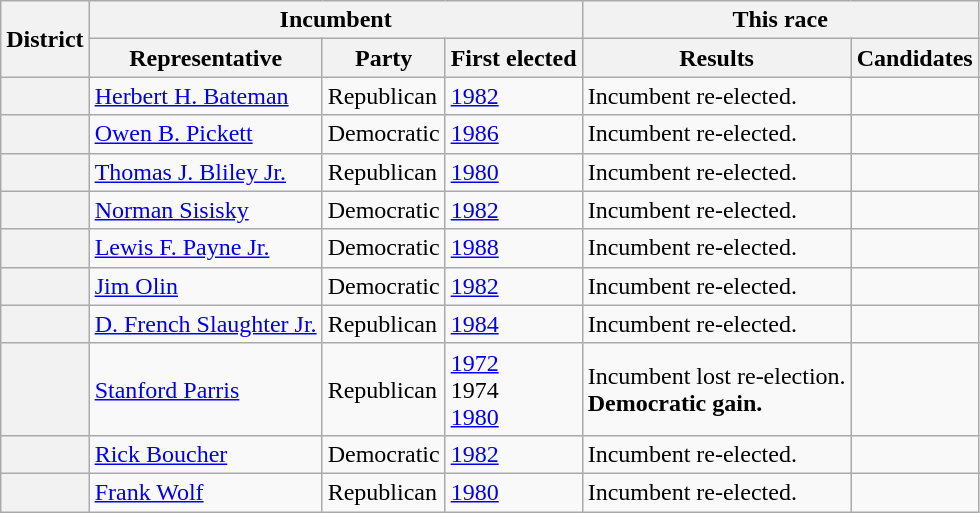<table class=wikitable>
<tr>
<th rowspan=2>District</th>
<th colspan=3>Incumbent</th>
<th colspan=2>This race</th>
</tr>
<tr>
<th>Representative</th>
<th>Party</th>
<th>First elected</th>
<th>Results</th>
<th>Candidates</th>
</tr>
<tr>
<th></th>
<td><a href='#'>Herbert H. Bateman</a></td>
<td>Republican</td>
<td><a href='#'>1982</a></td>
<td>Incumbent re-elected.</td>
<td nowrap></td>
</tr>
<tr>
<th></th>
<td><a href='#'>Owen B. Pickett</a></td>
<td>Democratic</td>
<td><a href='#'>1986</a></td>
<td>Incumbent re-elected.</td>
<td nowrap></td>
</tr>
<tr>
<th></th>
<td><a href='#'>Thomas J. Bliley Jr.</a></td>
<td>Republican</td>
<td><a href='#'>1980</a></td>
<td>Incumbent re-elected.</td>
<td nowrap></td>
</tr>
<tr>
<th></th>
<td><a href='#'>Norman Sisisky</a></td>
<td>Democratic</td>
<td><a href='#'>1982</a></td>
<td>Incumbent re-elected.</td>
<td nowrap></td>
</tr>
<tr>
<th></th>
<td><a href='#'>Lewis F. Payne Jr.</a></td>
<td>Democratic</td>
<td><a href='#'>1988</a></td>
<td>Incumbent re-elected.</td>
<td nowrap></td>
</tr>
<tr>
<th></th>
<td><a href='#'>Jim Olin</a></td>
<td>Democratic</td>
<td><a href='#'>1982</a></td>
<td>Incumbent re-elected.</td>
<td nowrap></td>
</tr>
<tr>
<th></th>
<td><a href='#'>D. French Slaughter Jr.</a></td>
<td>Republican</td>
<td><a href='#'>1984</a></td>
<td>Incumbent re-elected.</td>
<td nowrap></td>
</tr>
<tr>
<th></th>
<td><a href='#'>Stanford Parris</a></td>
<td>Republican</td>
<td><a href='#'>1972</a><br>1974 <br><a href='#'>1980</a></td>
<td>Incumbent lost re-election.<br><strong>Democratic gain.</strong></td>
<td nowrap></td>
</tr>
<tr>
<th></th>
<td><a href='#'>Rick Boucher</a></td>
<td>Democratic</td>
<td><a href='#'>1982</a></td>
<td>Incumbent re-elected.</td>
<td nowrap></td>
</tr>
<tr>
<th></th>
<td><a href='#'>Frank Wolf</a></td>
<td>Republican</td>
<td><a href='#'>1980</a></td>
<td>Incumbent re-elected.</td>
<td nowrap></td>
</tr>
</table>
